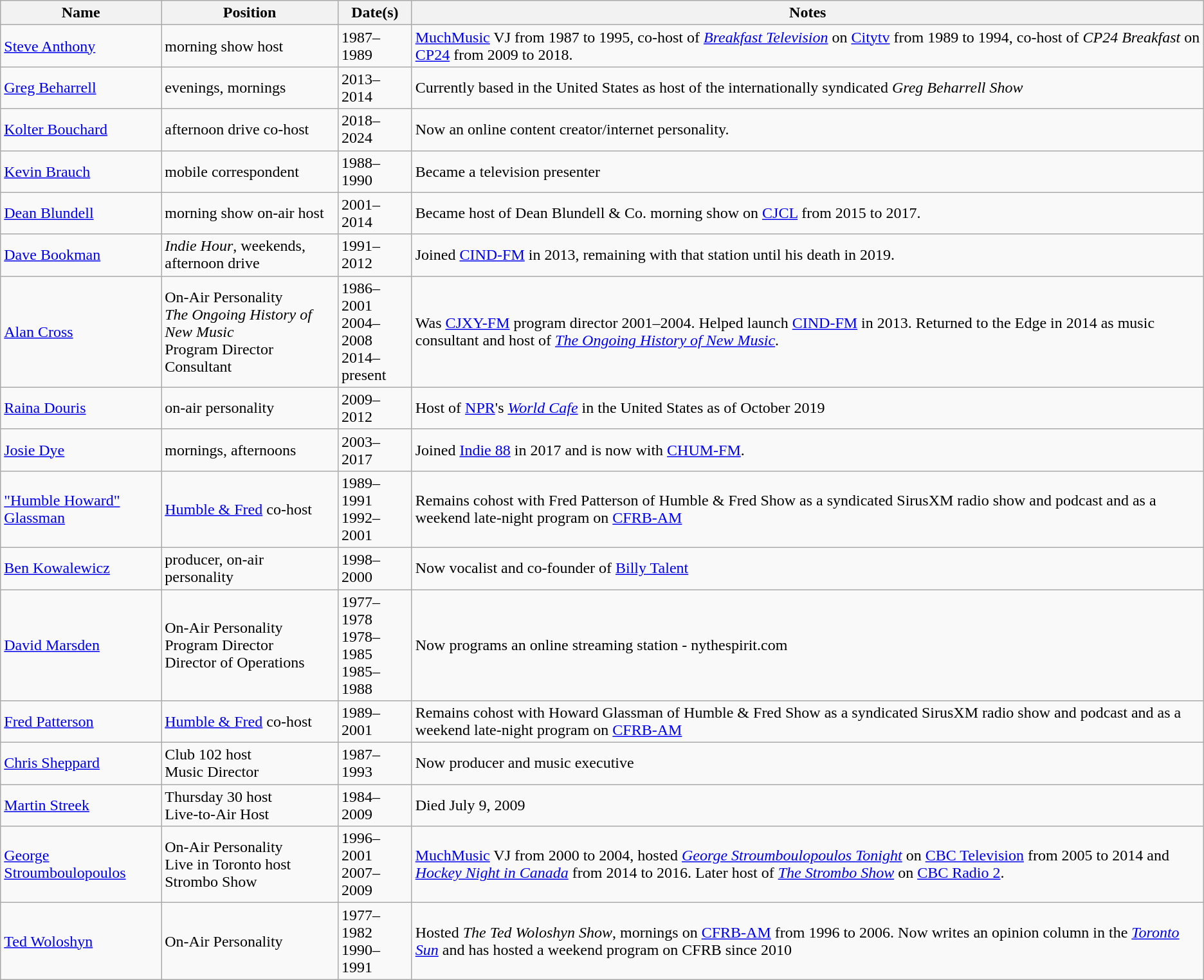<table class="wikitable sortable">
<tr>
<th>Name</th>
<th>Position</th>
<th>Date(s)</th>
<th>Notes</th>
</tr>
<tr>
<td><a href='#'>Steve Anthony</a></td>
<td>morning show host</td>
<td>1987–1989</td>
<td><a href='#'>MuchMusic</a> VJ from 1987 to 1995, co-host of <em><a href='#'>Breakfast Television</a></em> on <a href='#'>Citytv</a>  from 1989 to 1994, co-host of <em>CP24 Breakfast</em> on <a href='#'>CP24</a> from 2009 to 2018.</td>
</tr>
<tr>
<td><a href='#'>Greg Beharrell</a></td>
<td>evenings, mornings</td>
<td>2013–2014</td>
<td>Currently based in the United States as host of the internationally syndicated <em>Greg Beharrell Show</em></td>
</tr>
<tr>
<td><a href='#'>Kolter Bouchard</a></td>
<td>afternoon drive co-host</td>
<td>2018–2024</td>
<td>Now an online content creator/internet personality.</td>
</tr>
<tr>
<td><a href='#'>Kevin Brauch</a></td>
<td>mobile correspondent</td>
<td>1988–1990</td>
<td>Became a television presenter</td>
</tr>
<tr>
<td><a href='#'>Dean Blundell</a></td>
<td>morning show on-air host</td>
<td>2001–2014</td>
<td>Became host of Dean Blundell & Co. morning show on <a href='#'>CJCL</a> from 2015 to 2017.</td>
</tr>
<tr>
<td><a href='#'>Dave Bookman</a></td>
<td><em>Indie Hour</em>, weekends, afternoon drive</td>
<td>1991–2012</td>
<td>Joined <a href='#'>CIND-FM</a> in 2013, remaining with that station until his death in 2019.</td>
</tr>
<tr>
<td><a href='#'>Alan Cross</a></td>
<td>On-Air Personality<br><em>The Ongoing History of New Music</em><br>Program Director<br>Consultant</td>
<td>1986–2001<br>2004–2008<br>2014–present</td>
<td>Was <a href='#'>CJXY-FM</a> program director 2001–2004. Helped launch <a href='#'>CIND-FM</a> in 2013. Returned to the Edge in 2014 as music consultant and host of <em><a href='#'>The Ongoing History of New Music</a></em>.</td>
</tr>
<tr>
<td><a href='#'>Raina Douris</a></td>
<td>on-air personality</td>
<td>2009–2012</td>
<td>Host of <a href='#'>NPR</a>'s <em><a href='#'>World Cafe</a></em> in the United States as of October 2019</td>
</tr>
<tr>
<td><a href='#'>Josie Dye</a></td>
<td>mornings, afternoons</td>
<td>2003–2017</td>
<td>Joined <a href='#'>Indie 88</a> in 2017 and is now with <a href='#'>CHUM-FM</a>.</td>
</tr>
<tr>
<td><a href='#'>"Humble Howard" Glassman</a></td>
<td><a href='#'>Humble & Fred</a> co-host</td>
<td>1989–1991<br>1992–2001</td>
<td>Remains cohost with Fred Patterson of Humble & Fred Show as a syndicated SirusXM radio show and podcast and as a weekend late-night program on <a href='#'>CFRB-AM</a></td>
</tr>
<tr>
<td><a href='#'>Ben Kowalewicz</a><br></td>
<td>producer, on-air personality</td>
<td>1998–2000</td>
<td>Now vocalist and co-founder of <a href='#'>Billy Talent</a></td>
</tr>
<tr>
<td><a href='#'>David Marsden</a></td>
<td>On-Air Personality<br>Program Director<br>Director of Operations</td>
<td>1977–1978<br>1978–1985<br>1985–1988</td>
<td>Now programs an online streaming station - nythespirit.com</td>
</tr>
<tr>
<td><a href='#'>Fred Patterson</a></td>
<td><a href='#'>Humble & Fred</a> co-host</td>
<td>1989–2001</td>
<td>Remains cohost with Howard Glassman of Humble & Fred Show as a syndicated SirusXM radio show and podcast and as a weekend late-night program on <a href='#'>CFRB-AM</a></td>
</tr>
<tr>
<td><a href='#'>Chris Sheppard</a></td>
<td>Club 102 host<br>Music Director</td>
<td>1987–1993</td>
<td>Now producer and music executive</td>
</tr>
<tr>
<td><a href='#'>Martin Streek</a></td>
<td>Thursday 30 host<br>Live-to-Air Host</td>
<td>1984–2009</td>
<td>Died July 9, 2009</td>
</tr>
<tr>
<td><a href='#'>George Stroumboulopoulos</a></td>
<td>On-Air Personality<br>Live in Toronto host<br>Strombo Show</td>
<td>1996–2001<br>2007–2009</td>
<td><a href='#'>MuchMusic</a> VJ from 2000 to 2004, hosted <em><a href='#'>George Stroumboulopoulos Tonight</a></em> on <a href='#'>CBC Television</a> from 2005 to 2014 and <em><a href='#'>Hockey Night in Canada</a></em> from 2014 to 2016. Later host of <em><a href='#'>The Strombo Show</a></em> on <a href='#'>CBC Radio 2</a>.</td>
</tr>
<tr>
<td><a href='#'>Ted Woloshyn</a></td>
<td>On-Air Personality</td>
<td>1977–1982<br>1990–1991</td>
<td>Hosted <em>The Ted Woloshyn Show</em>, mornings on <a href='#'>CFRB-AM</a> from 1996 to 2006.  Now writes an opinion column in the <em><a href='#'>Toronto Sun</a></em> and has hosted a weekend program on CFRB since 2010</td>
</tr>
</table>
